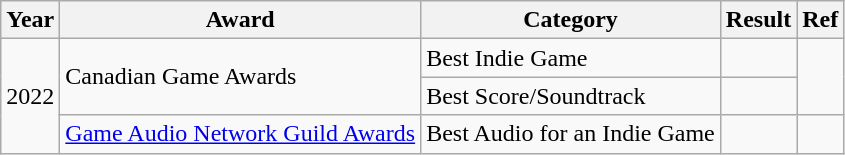<table class="wikitable">
<tr>
<th>Year</th>
<th>Award</th>
<th>Category</th>
<th>Result</th>
<th>Ref</th>
</tr>
<tr>
<td rowspan="3">2022</td>
<td rowspan="2">Canadian Game Awards</td>
<td>Best Indie Game</td>
<td></td>
<td rowspan="2"></td>
</tr>
<tr>
<td>Best Score/Soundtrack</td>
<td></td>
</tr>
<tr>
<td><a href='#'>Game Audio Network Guild Awards</a></td>
<td>Best Audio for an Indie Game</td>
<td></td>
<td></td>
</tr>
</table>
